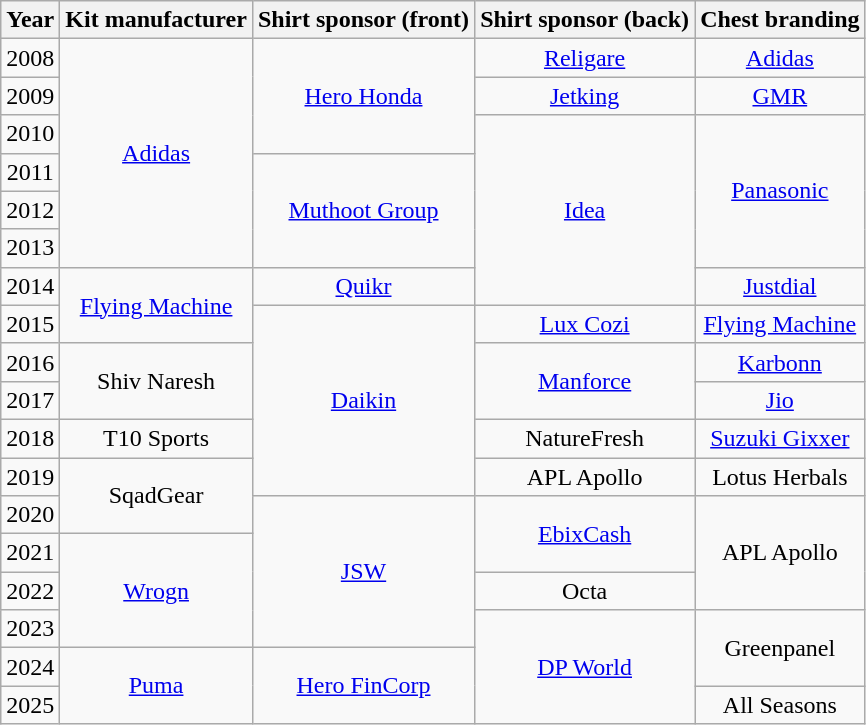<table class="wikitable" style="text-align:center">
<tr>
<th>Year</th>
<th>Kit manufacturer</th>
<th>Shirt sponsor (front)</th>
<th>Shirt sponsor (back)</th>
<th>Chest branding</th>
</tr>
<tr>
<td>2008</td>
<td rowspan=6><a href='#'>Adidas</a></td>
<td rowspan=3><a href='#'>Hero Honda</a></td>
<td><a href='#'>Religare</a></td>
<td><a href='#'>Adidas</a></td>
</tr>
<tr>
<td>2009</td>
<td><a href='#'>Jetking</a></td>
<td><a href='#'>GMR</a></td>
</tr>
<tr>
<td>2010</td>
<td rowspan=5><a href='#'>Idea</a></td>
<td rowspan=4><a href='#'>Panasonic</a></td>
</tr>
<tr>
<td>2011</td>
<td rowspan=3><a href='#'>Muthoot Group</a></td>
</tr>
<tr>
<td>2012</td>
</tr>
<tr>
<td>2013</td>
</tr>
<tr>
<td>2014</td>
<td rowspan=2><a href='#'>Flying Machine</a></td>
<td><a href='#'>Quikr</a></td>
<td><a href='#'>Justdial</a></td>
</tr>
<tr>
<td>2015</td>
<td rowspan=5><a href='#'>Daikin</a></td>
<td><a href='#'>Lux Cozi</a></td>
<td><a href='#'>Flying Machine</a></td>
</tr>
<tr>
<td>2016</td>
<td rowspan=2>Shiv Naresh</td>
<td rowspan=2><a href='#'>Manforce</a></td>
<td><a href='#'>Karbonn</a></td>
</tr>
<tr>
<td>2017</td>
<td><a href='#'>Jio</a></td>
</tr>
<tr>
<td>2018</td>
<td>T10 Sports</td>
<td>NatureFresh</td>
<td><a href='#'>Suzuki Gixxer</a></td>
</tr>
<tr>
<td>2019</td>
<td rowspan=2>SqadGear</td>
<td>APL Apollo</td>
<td>Lotus Herbals</td>
</tr>
<tr>
<td>2020</td>
<td rowspan=4><a href='#'>JSW</a></td>
<td rowspan=2><a href='#'>EbixCash</a></td>
<td rowspan=3>APL Apollo</td>
</tr>
<tr>
<td>2021</td>
<td rowspan=3><a href='#'>Wrogn</a></td>
</tr>
<tr>
<td>2022</td>
<td>Octa</td>
</tr>
<tr>
<td>2023</td>
<td rowspan=3><a href='#'>DP World</a></td>
<td rowspan=2>Greenpanel</td>
</tr>
<tr>
<td>2024</td>
<td rowspan=2><a href='#'>Puma</a></td>
<td rowspan=2><a href='#'>Hero FinCorp</a></td>
</tr>
<tr>
<td>2025</td>
<td>All Seasons</td>
</tr>
</table>
